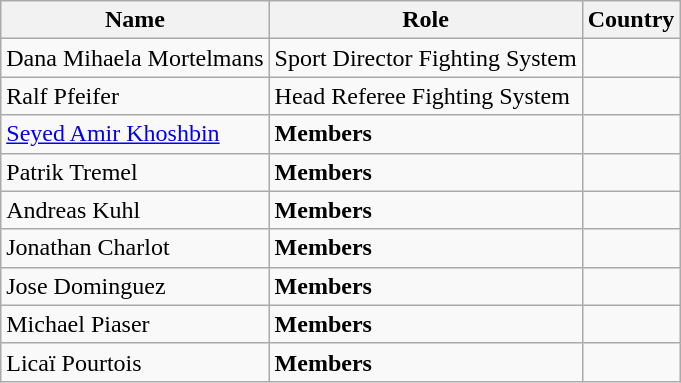<table class="wikitable sortable">
<tr>
<th>Name</th>
<th>Role</th>
<th>Country</th>
</tr>
<tr>
<td>Dana Mihaela Mortelmans</td>
<td>Sport Director Fighting System</td>
<td></td>
</tr>
<tr>
<td>Ralf Pfeifer</td>
<td>Head Referee Fighting System</td>
<td></td>
</tr>
<tr>
<td><a href='#'>Seyed Amir Khoshbin</a></td>
<td><strong>Members</strong></td>
<td></td>
</tr>
<tr>
<td>Patrik Tremel</td>
<td><strong>Members</strong></td>
<td></td>
</tr>
<tr>
<td>Andreas Kuhl</td>
<td><strong>Members</strong></td>
<td></td>
</tr>
<tr>
<td>Jonathan Charlot</td>
<td><strong>Members</strong></td>
<td></td>
</tr>
<tr>
<td>Jose Dominguez</td>
<td><strong>Members</strong></td>
<td></td>
</tr>
<tr>
<td>Michael Piaser</td>
<td><strong>Members</strong></td>
<td></td>
</tr>
<tr>
<td>Licaï Pourtois</td>
<td><strong>Members</strong></td>
<td></td>
</tr>
</table>
